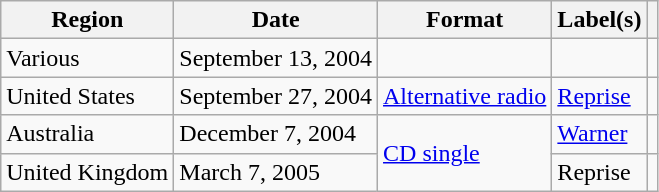<table class="wikitable plainrowheaders">
<tr>
<th>Region</th>
<th>Date</th>
<th>Format</th>
<th>Label(s)</th>
<th></th>
</tr>
<tr>
<td>Various</td>
<td>September 13, 2004</td>
<td></td>
<td></td>
<td></td>
</tr>
<tr>
<td>United States</td>
<td>September 27, 2004</td>
<td><a href='#'>Alternative radio</a></td>
<td><a href='#'>Reprise</a></td>
<td></td>
</tr>
<tr>
<td>Australia</td>
<td>December 7, 2004</td>
<td rowspan="2"><a href='#'>CD single</a></td>
<td><a href='#'>Warner</a></td>
<td></td>
</tr>
<tr>
<td>United Kingdom</td>
<td>March 7, 2005</td>
<td>Reprise</td>
<td></td>
</tr>
</table>
